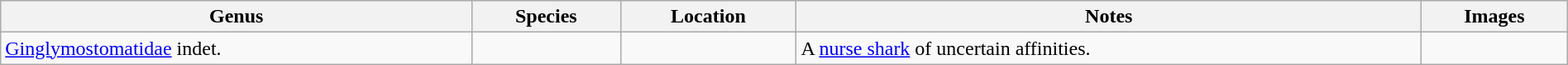<table class="wikitable" width="100%" align="center">
<tr>
<th>Genus</th>
<th>Species</th>
<th>Location</th>
<th>Notes</th>
<th>Images</th>
</tr>
<tr>
<td><a href='#'>Ginglymostomatidae</a> indet.</td>
<td></td>
<td></td>
<td>A <a href='#'>nurse shark</a> of uncertain affinities.</td>
<td></td>
</tr>
</table>
